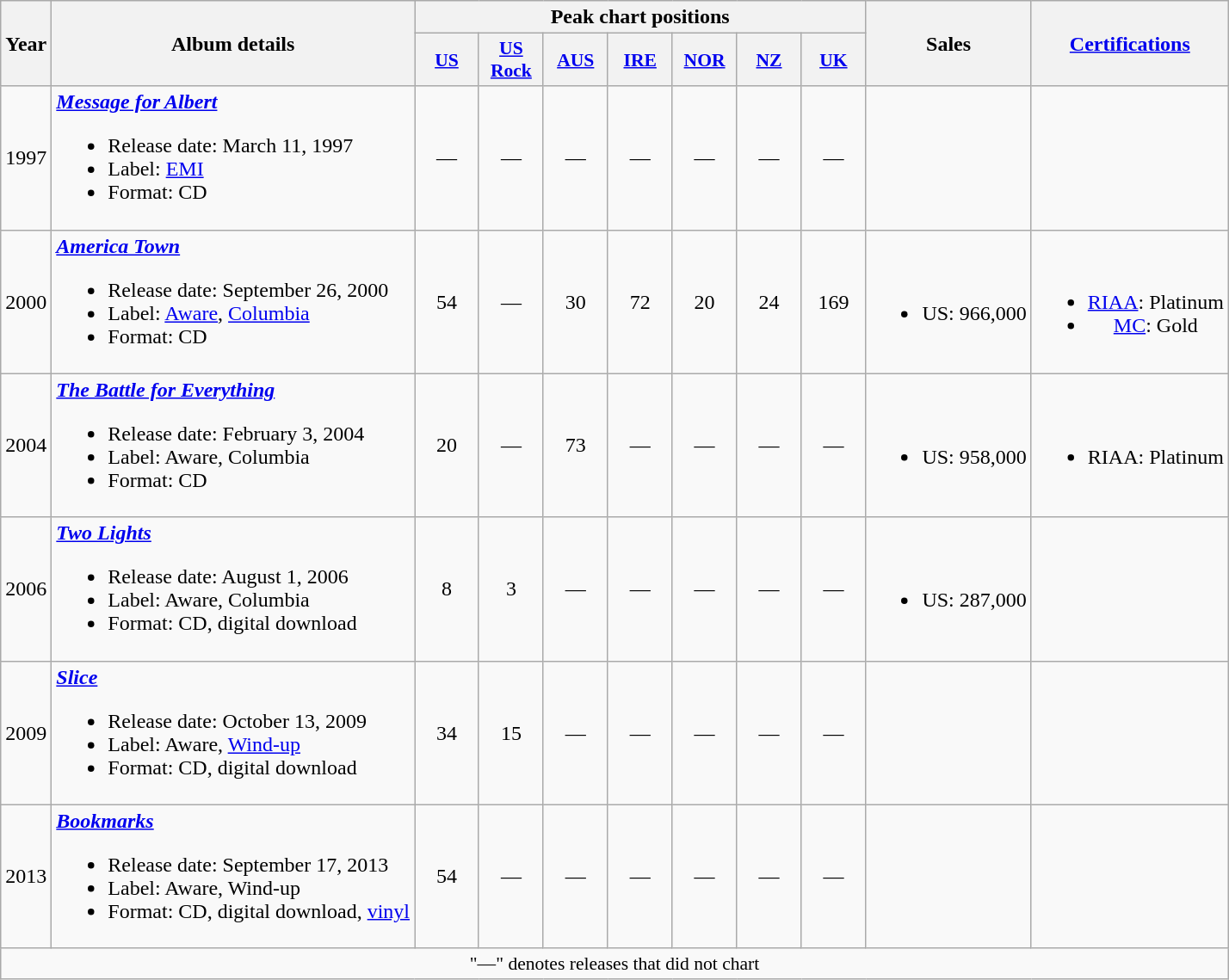<table class="wikitable" style="text-align:center;">
<tr>
<th scope="col" rowspan="2">Year</th>
<th scope="col" rowspan="2">Album details</th>
<th scope="col" colspan="7">Peak chart positions</th>
<th scope="col" rowspan="2">Sales</th>
<th scope="col" rowspan="2"><a href='#'>Certifications</a></th>
</tr>
<tr>
<th style="width:3em;font-size:90%;"><a href='#'>US</a><br></th>
<th style="width:3em;font-size:90%;"><a href='#'>US<br>Rock</a><br></th>
<th style="width:3em;font-size:90%;"><a href='#'>AUS</a><br></th>
<th style="width:3em;font-size:90%;"><a href='#'>IRE</a><br></th>
<th style="width:3em;font-size:90%;"><a href='#'>NOR</a><br></th>
<th style="width:3em;font-size:90%;"><a href='#'>NZ</a><br></th>
<th style="width:3em;font-size:90%;"><a href='#'>UK</a><br></th>
</tr>
<tr>
<td>1997</td>
<td style="text-align:left;"><strong><em><a href='#'>Message for Albert</a></em></strong><br><ul><li>Release date: March 11, 1997</li><li>Label: <a href='#'>EMI</a></li><li>Format: CD</li></ul></td>
<td>—</td>
<td>—</td>
<td>—</td>
<td>—</td>
<td>—</td>
<td>—</td>
<td>—</td>
<td></td>
<td></td>
</tr>
<tr>
<td>2000</td>
<td style="text-align:left;"><strong><em><a href='#'>America Town</a></em></strong><br><ul><li>Release date: September 26, 2000</li><li>Label: <a href='#'>Aware</a>, <a href='#'>Columbia</a></li><li>Format: CD</li></ul></td>
<td>54</td>
<td>—</td>
<td>30</td>
<td>72</td>
<td>20</td>
<td>24</td>
<td>169</td>
<td><br><ul><li>US: 966,000</li></ul></td>
<td><br><ul><li><a href='#'>RIAA</a>: Platinum</li><li><a href='#'>MC</a>: Gold</li></ul></td>
</tr>
<tr>
<td>2004</td>
<td style="text-align:left;"><strong><em><a href='#'>The Battle for Everything</a></em></strong><br><ul><li>Release date: February 3, 2004</li><li>Label: Aware, Columbia</li><li>Format: CD</li></ul></td>
<td>20</td>
<td>—</td>
<td>73</td>
<td>—</td>
<td>—</td>
<td>—</td>
<td>—</td>
<td><br><ul><li>US: 958,000</li></ul></td>
<td><br><ul><li>RIAA: Platinum</li></ul></td>
</tr>
<tr>
<td>2006</td>
<td style="text-align:left;"><strong><em><a href='#'>Two Lights</a></em></strong><br><ul><li>Release date: August 1, 2006</li><li>Label: Aware, Columbia</li><li>Format: CD, digital download</li></ul></td>
<td>8</td>
<td>3</td>
<td>—</td>
<td>—</td>
<td>—</td>
<td>—</td>
<td>—</td>
<td><br><ul><li>US: 287,000</li></ul></td>
<td></td>
</tr>
<tr>
<td>2009</td>
<td style="text-align:left;"><strong><em><a href='#'>Slice</a></em></strong><br><ul><li>Release date: October 13, 2009</li><li>Label: Aware, <a href='#'>Wind-up</a></li><li>Format: CD, digital download</li></ul></td>
<td>34</td>
<td>15</td>
<td>—</td>
<td>—</td>
<td>—</td>
<td>—</td>
<td>—</td>
<td></td>
<td></td>
</tr>
<tr>
<td>2013</td>
<td style="text-align:left;"><strong><em><a href='#'>Bookmarks</a></em></strong><br><ul><li>Release date: September 17, 2013</li><li>Label: Aware, Wind-up</li><li>Format: CD, digital download, <a href='#'>vinyl</a></li></ul></td>
<td>54</td>
<td>—</td>
<td>—</td>
<td>—</td>
<td>—</td>
<td>—</td>
<td>—</td>
<td></td>
<td></td>
</tr>
<tr>
<td colspan="11" style="font-size:90%">"—" denotes releases that did not chart</td>
</tr>
</table>
